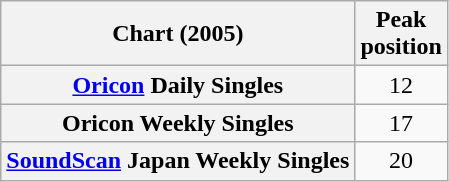<table class="wikitable sortable plainrowheaders">
<tr>
<th scope="col">Chart (2005)</th>
<th scope="col">Peak<br>position</th>
</tr>
<tr>
<th scope="row"><a href='#'>Oricon</a> Daily Singles</th>
<td align="center">12</td>
</tr>
<tr>
<th scope="row">Oricon Weekly Singles</th>
<td align="center">17</td>
</tr>
<tr>
<th scope="row"><a href='#'>SoundScan</a> Japan Weekly Singles</th>
<td align="center">20</td>
</tr>
</table>
